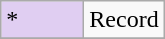<table class="wikitable">
<tr>
<td style="background:#E0CEF2; width:3em">*</td>
<td>Record</td>
</tr>
<tr>
</tr>
</table>
